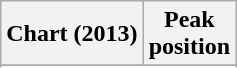<table class="wikitable sortable plainrowheaders" style="text-align:center;">
<tr>
<th>Chart (2013)</th>
<th>Peak<br>position</th>
</tr>
<tr>
</tr>
<tr>
</tr>
<tr>
</tr>
<tr>
</tr>
</table>
